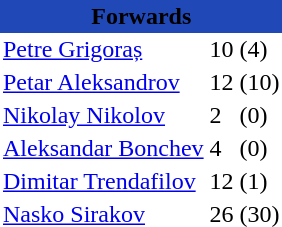<table class="toccolours" border="0" cellpadding="2" cellspacing="0" align="left" style="margin:0.5em;">
<tr>
<th colspan="4" align="center" bgcolor="#2049B7"><span>Forwards</span></th>
</tr>
<tr>
<td> <a href='#'>Petre Grigoraș</a></td>
<td>10</td>
<td>(4)</td>
</tr>
<tr>
<td> <a href='#'>Petar Aleksandrov</a></td>
<td>12</td>
<td>(10)</td>
</tr>
<tr>
<td> <a href='#'>Nikolay Nikolov</a></td>
<td>2</td>
<td>(0)</td>
</tr>
<tr>
<td> <a href='#'>Aleksandar Bonchev</a></td>
<td>4</td>
<td>(0)</td>
</tr>
<tr>
<td> <a href='#'>Dimitar Trendafilov</a></td>
<td>12</td>
<td>(1)</td>
</tr>
<tr>
<td> <a href='#'>Nasko Sirakov</a></td>
<td>26</td>
<td>(30)</td>
</tr>
<tr>
</tr>
</table>
